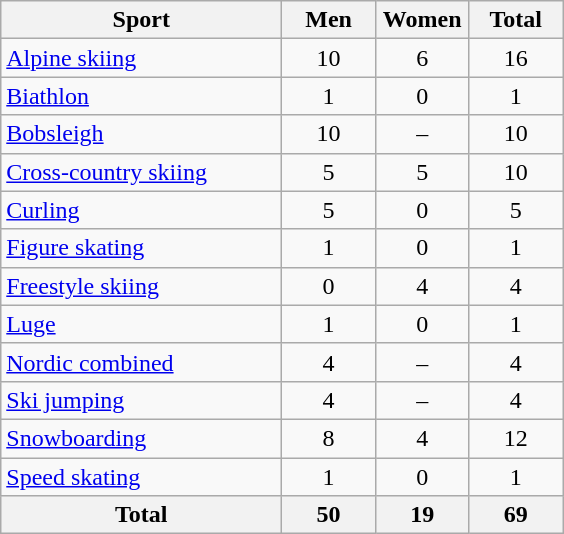<table class="wikitable sortable" style="text-align:center;">
<tr>
<th width=180>Sport</th>
<th width=55>Men</th>
<th width=55>Women</th>
<th width=55>Total</th>
</tr>
<tr>
<td align=left><a href='#'>Alpine skiing</a></td>
<td>10</td>
<td>6</td>
<td>16</td>
</tr>
<tr>
<td align=left><a href='#'>Biathlon</a></td>
<td>1</td>
<td>0</td>
<td>1</td>
</tr>
<tr>
<td align=left><a href='#'>Bobsleigh</a></td>
<td>10</td>
<td>–</td>
<td>10</td>
</tr>
<tr>
<td align=left><a href='#'>Cross-country skiing</a></td>
<td>5</td>
<td>5</td>
<td>10</td>
</tr>
<tr>
<td align=left><a href='#'>Curling</a></td>
<td>5</td>
<td>0</td>
<td>5</td>
</tr>
<tr>
<td align=left><a href='#'>Figure skating</a></td>
<td>1</td>
<td>0</td>
<td>1</td>
</tr>
<tr>
<td align=left><a href='#'>Freestyle skiing</a></td>
<td>0</td>
<td>4</td>
<td>4</td>
</tr>
<tr>
<td align=left><a href='#'>Luge</a></td>
<td>1</td>
<td>0</td>
<td>1</td>
</tr>
<tr>
<td align=left><a href='#'>Nordic combined</a></td>
<td>4</td>
<td>–</td>
<td>4</td>
</tr>
<tr>
<td align=left><a href='#'>Ski jumping</a></td>
<td>4</td>
<td>–</td>
<td>4</td>
</tr>
<tr>
<td align=left><a href='#'>Snowboarding</a></td>
<td>8</td>
<td>4</td>
<td>12</td>
</tr>
<tr>
<td align=left><a href='#'>Speed skating</a></td>
<td>1</td>
<td>0</td>
<td>1</td>
</tr>
<tr>
<th>Total</th>
<th>50</th>
<th>19</th>
<th>69</th>
</tr>
</table>
